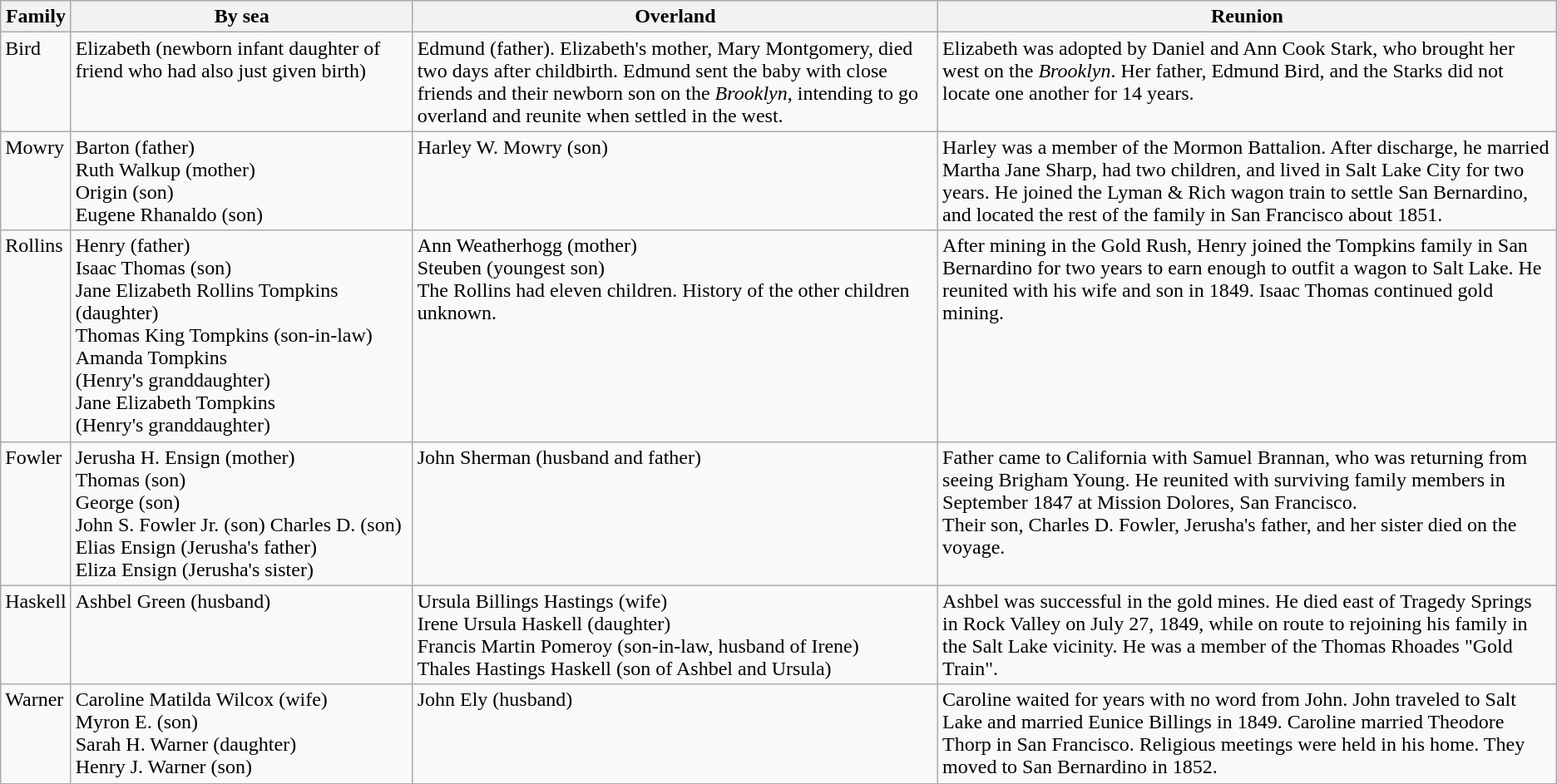<table class="wikitable">
<tr>
<th>Family</th>
<th>By sea</th>
<th>Overland</th>
<th>Reunion</th>
</tr>
<tr style="vertical-align: top;">
<td>Bird</td>
<td style="width: 200pt;">Elizabeth (newborn infant daughter of friend who had also just given birth)</td>
<td>Edmund (father). Elizabeth's mother, Mary Montgomery, died two days after childbirth. Edmund sent the baby with close friends and their newborn son on the <em>Brooklyn</em>, intending to go overland and reunite when settled in the west.</td>
<td>Elizabeth was adopted by Daniel and Ann Cook Stark, who brought her west on the <em>Brooklyn</em>. Her father, Edmund Bird, and the Starks did not locate one another for 14 years.</td>
</tr>
<tr style="vertical-align: top;">
<td>Mowry</td>
<td>Barton (father)<br>Ruth Walkup (mother)<br>Origin (son)<br>Eugene Rhanaldo (son)</td>
<td>Harley W. Mowry (son)</td>
<td>Harley was a member of the Mormon Battalion. After discharge, he married Martha Jane Sharp, had two children, and lived in Salt Lake City for two years. He joined the Lyman & Rich wagon train to settle San Bernardino, and located the rest of the family in San Francisco about 1851.</td>
</tr>
<tr style="vertical-align: top;">
<td>Rollins</td>
<td>Henry (father)<br>Isaac Thomas (son)<br>Jane Elizabeth Rollins Tompkins (daughter)<br>Thomas King Tompkins (son-in-law)<br>Amanda Tompkins<br>(Henry's granddaughter)<br>Jane Elizabeth Tompkins<br>(Henry's granddaughter)</td>
<td>Ann Weatherhogg (mother)<br>Steuben (youngest son)<br>The Rollins had eleven children. History of the other children unknown.</td>
<td>After mining in the Gold Rush, Henry joined the Tompkins family in San Bernardino for two years to earn enough to outfit a wagon to Salt Lake. He reunited with his wife and son in 1849. Isaac Thomas continued gold mining.</td>
</tr>
<tr style="vertical-align: top;">
<td>Fowler</td>
<td>Jerusha H. Ensign (mother)<br>Thomas (son)<br>George (son)<br>John S. Fowler Jr. (son) Charles D. (son)<br>Elias Ensign (Jerusha's father)<br>Eliza Ensign (Jerusha's sister)</td>
<td>John Sherman (husband and father)</td>
<td>Father came to California with Samuel Brannan, who was returning from seeing Brigham Young. He reunited with surviving family members in September 1847 at Mission Dolores, San Francisco.<br>Their son, Charles D. Fowler, Jerusha's father, and her sister died on the voyage.</td>
</tr>
<tr style="vertical-align: top;">
<td>Haskell</td>
<td>Ashbel Green (husband)</td>
<td>Ursula Billings Hastings (wife)<br>Irene Ursula Haskell (daughter)<br>Francis Martin Pomeroy (son-in-law, husband of Irene)<br>Thales Hastings Haskell (son of Ashbel and Ursula)</td>
<td>Ashbel was successful in the gold mines. He died east of Tragedy Springs in Rock Valley on July 27, 1849, while on route to rejoining his family in the Salt Lake vicinity. He was a member of the Thomas Rhoades "Gold Train".</td>
</tr>
<tr style="vertical-align: top;">
<td>Warner</td>
<td>Caroline Matilda Wilcox (wife)<br>Myron E. (son)<br>Sarah H. Warner (daughter)<br>Henry J. Warner (son)</td>
<td>John Ely (husband)</td>
<td>Caroline waited for years with no word from John. John traveled to Salt Lake and married Eunice Billings in 1849. Caroline married Theodore Thorp in San Francisco. Religious meetings were held in his home. They moved to San Bernardino in 1852.</td>
</tr>
</table>
